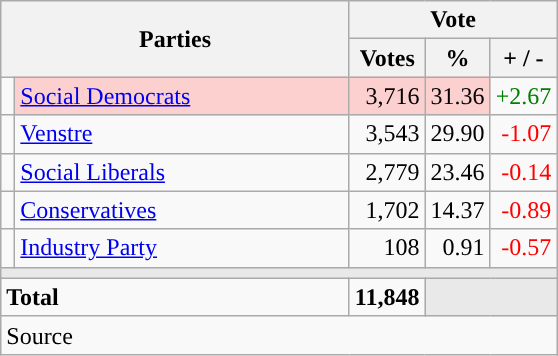<table class="wikitable" style="text-align:right;">
<tr>
<th style="text-align:centre;" rowspan="2" colspan="2" width="225">Parties</th>
<th colspan="3">Vote</th>
</tr>
<tr>
<th width="15">Votes</th>
<th width="15">%</th>
<th width="15">+ / -</th>
</tr>
<tr>
<td width="2" style="color:inherit;background:"></td>
<td bgcolor=#fbd0ce  align="left"><a href='#'>Social Democrats</a></td>
<td bgcolor=#fbd0ce>3,716</td>
<td bgcolor=#fbd0ce>31.36</td>
<td style=color:green;>+2.67</td>
</tr>
<tr>
<td width="2" style="color:inherit;background:"></td>
<td align="left"><a href='#'>Venstre</a></td>
<td>3,543</td>
<td>29.90</td>
<td style=color:red;>-1.07</td>
</tr>
<tr>
<td width="2" style="color:inherit;background:"></td>
<td align="left"><a href='#'>Social Liberals</a></td>
<td>2,779</td>
<td>23.46</td>
<td style=color:red;>-0.14</td>
</tr>
<tr>
<td width="2" style="color:inherit;background:"></td>
<td align="left"><a href='#'>Conservatives</a></td>
<td>1,702</td>
<td>14.37</td>
<td style=color:red;>-0.89</td>
</tr>
<tr>
<td width="2" style="color:inherit;background:"></td>
<td align="left"><a href='#'>Industry Party</a></td>
<td>108</td>
<td>0.91</td>
<td style=color:red;>-0.57</td>
</tr>
<tr>
<td colspan="7" bgcolor="#E9E9E9"></td>
</tr>
<tr>
<td align="left" colspan="2"><strong>Total</strong></td>
<td><strong>11,848</strong></td>
<td bgcolor="#E9E9E9" colspan="2"></td>
</tr>
<tr>
<td align="left" colspan="6">Source</td>
</tr>
</table>
